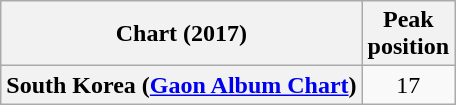<table class="wikitable plainrowheaders" style="text-align:center">
<tr>
<th scope="col">Chart (2017)</th>
<th scope="col">Peak<br>position</th>
</tr>
<tr>
<th scope="row">South Korea (<a href='#'>Gaon Album Chart</a>)</th>
<td>17</td>
</tr>
</table>
